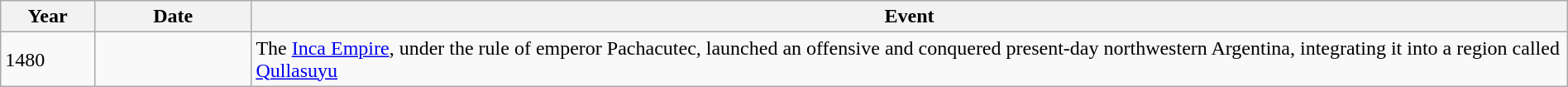<table class="wikitable" width="100%">
<tr>
<th style="width:6%">Year</th>
<th style="width:10%">Date</th>
<th>Event</th>
</tr>
<tr>
<td>1480</td>
<td></td>
<td>The <a href='#'>Inca Empire</a>, under the rule of emperor Pachacutec, launched an offensive and conquered present-day northwestern Argentina, integrating it into a region called <a href='#'>Qullasuyu</a></td>
</tr>
</table>
